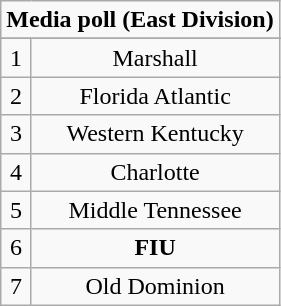<table class="wikitable" style="display: inline-table;">
<tr>
<td align="center" Colspan="3"><strong>Media poll (East Division)</strong></td>
</tr>
<tr align="center">
</tr>
<tr align="center">
<td>1</td>
<td>Marshall</td>
</tr>
<tr align="center">
<td>2</td>
<td>Florida Atlantic</td>
</tr>
<tr align="center">
<td>3</td>
<td>Western Kentucky</td>
</tr>
<tr align="center">
<td>4</td>
<td>Charlotte</td>
</tr>
<tr align="center">
<td>5</td>
<td>Middle Tennessee</td>
</tr>
<tr align="center">
<td>6</td>
<td><strong>FIU</strong></td>
</tr>
<tr align="center">
<td>7</td>
<td>Old Dominion</td>
</tr>
</table>
